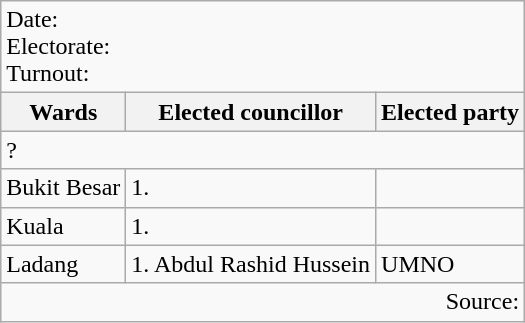<table class=wikitable>
<tr>
<td colspan=3>Date: <br>Electorate: <br>Turnout:</td>
</tr>
<tr>
<th>Wards</th>
<th>Elected councillor</th>
<th>Elected party</th>
</tr>
<tr>
<td colspan=3>? </td>
</tr>
<tr>
<td>Bukit Besar</td>
<td>1.</td>
<td></td>
</tr>
<tr>
<td>Kuala</td>
<td>1.</td>
<td></td>
</tr>
<tr>
<td>Ladang</td>
<td>1. Abdul Rashid Hussein</td>
<td>UMNO</td>
</tr>
<tr>
<td colspan=3 align=right>Source: </td>
</tr>
</table>
